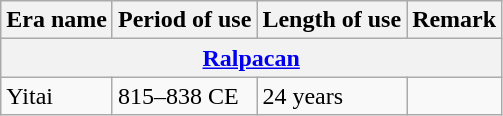<table class="wikitable">
<tr>
<th>Era name</th>
<th>Period of use</th>
<th>Length of use</th>
<th>Remark</th>
</tr>
<tr>
<th colspan="4"><a href='#'>Ralpacan</a><br></th>
</tr>
<tr>
<td>Yitai<br></td>
<td>815–838 CE</td>
<td>24 years</td>
<td></td>
</tr>
</table>
